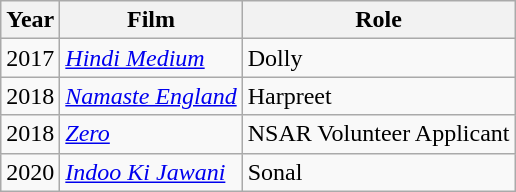<table class="wikitable">
<tr>
<th>Year</th>
<th>Film</th>
<th>Role</th>
</tr>
<tr>
<td>2017</td>
<td><em><a href='#'>Hindi Medium</a></em></td>
<td>Dolly</td>
</tr>
<tr>
<td>2018</td>
<td><em><a href='#'>Namaste England</a></em></td>
<td>Harpreet</td>
</tr>
<tr>
<td>2018</td>
<td><em><a href='#'>Zero</a></em></td>
<td>NSAR Volunteer Applicant</td>
</tr>
<tr>
<td>2020</td>
<td><em><a href='#'>Indoo Ki Jawani</a></em></td>
<td>Sonal</td>
</tr>
</table>
